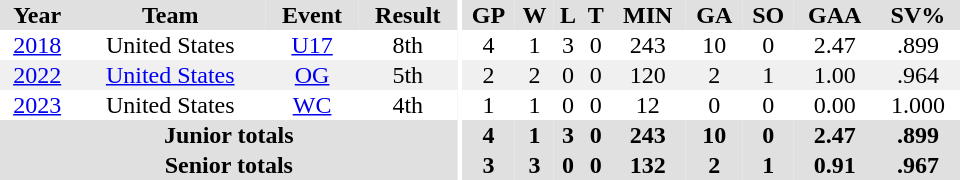<table border="0" cellpadding="1" cellspacing="0" ID="Table3" style="text-align:center; width:40em">
<tr ALIGN="center" bgcolor="#e0e0e0">
<th>Year</th>
<th>Team</th>
<th>Event</th>
<th>Result</th>
<th rowspan="99" bgcolor="#ffffff"></th>
<th>GP</th>
<th>W</th>
<th>L</th>
<th>T</th>
<th>MIN</th>
<th>GA</th>
<th>SO</th>
<th>GAA</th>
<th>SV%</th>
</tr>
<tr>
<td><a href='#'>2018</a></td>
<td>United States</td>
<td><a href='#'>U17</a></td>
<td>8th</td>
<td>4</td>
<td>1</td>
<td>3</td>
<td>0</td>
<td>243</td>
<td>10</td>
<td>0</td>
<td>2.47</td>
<td>.899</td>
</tr>
<tr bgcolor="#f0f0f0">
<td><a href='#'>2022</a></td>
<td><a href='#'>United States</a></td>
<td><a href='#'>OG</a></td>
<td>5th</td>
<td>2</td>
<td>2</td>
<td>0</td>
<td>0</td>
<td>120</td>
<td>2</td>
<td>1</td>
<td>1.00</td>
<td>.964</td>
</tr>
<tr>
<td><a href='#'>2023</a></td>
<td>United States</td>
<td><a href='#'>WC</a></td>
<td>4th</td>
<td>1</td>
<td>1</td>
<td>0</td>
<td>0</td>
<td>12</td>
<td>0</td>
<td>0</td>
<td>0.00</td>
<td>1.000</td>
</tr>
<tr bgcolor="#e0e0e0">
<th colspan="4">Junior totals</th>
<th>4</th>
<th>1</th>
<th>3</th>
<th>0</th>
<th>243</th>
<th>10</th>
<th>0</th>
<th>2.47</th>
<th>.899</th>
</tr>
<tr bgcolor="#e0e0e0">
<th colspan="4">Senior totals</th>
<th>3</th>
<th>3</th>
<th>0</th>
<th>0</th>
<th>132</th>
<th>2</th>
<th>1</th>
<th>0.91</th>
<th>.967</th>
</tr>
</table>
